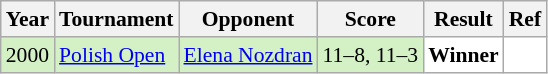<table class="sortable wikitable" style="font-size: 90%;">
<tr>
<th>Year</th>
<th>Tournament</th>
<th>Opponent</th>
<th>Score</th>
<th>Result</th>
<th>Ref</th>
</tr>
<tr style="background:#D4F1C5">
<td align="center">2000</td>
<td align="left"><a href='#'>Polish Open</a></td>
<td align="left"> <a href='#'>Elena Nozdran</a></td>
<td align="left">11–8, 11–3</td>
<td style="text-align:left; background:white"> <strong>Winner</strong></td>
<td style="text-align:center; background:white"></td>
</tr>
</table>
